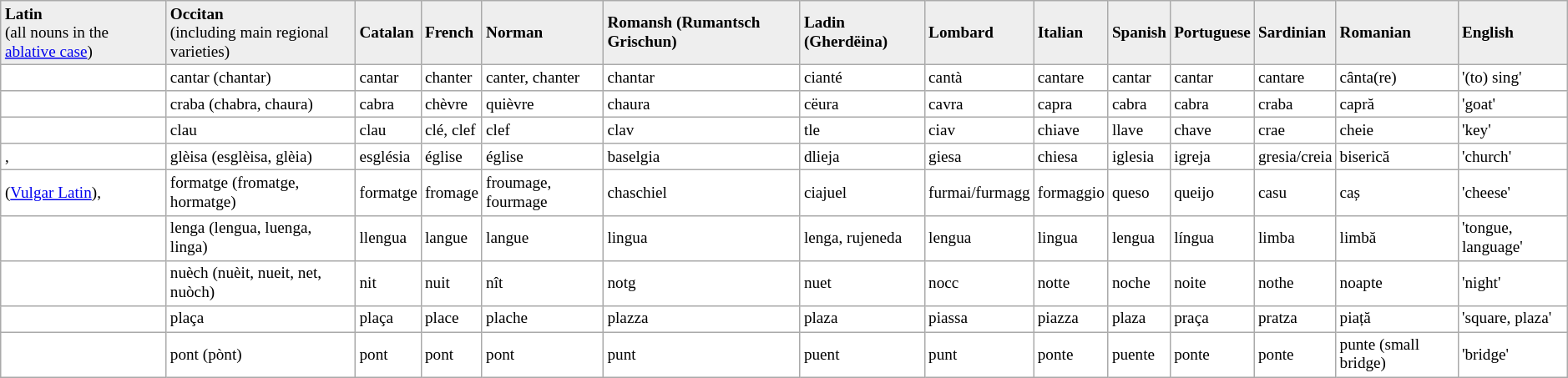<table class="wikitable" style="margin:0.5em ; font-size:80%">
<tr ---- bgcolor="#eeeeee">
<td><strong>Latin</strong><br>(all nouns in the <a href='#'>ablative case</a>)</td>
<td><strong>Occitan</strong><br>(including main regional varieties)</td>
<td><strong>Catalan</strong></td>
<td><strong>French</strong></td>
<td><strong>Norman</strong></td>
<td><strong>Romansh (Rumantsch Grischun)</strong></td>
<td><strong>Ladin (Gherdëina)</strong></td>
<td><strong>Lombard</strong></td>
<td><strong>Italian</strong></td>
<td><strong>Spanish</strong></td>
<td><strong>Portuguese</strong></td>
<td><strong>Sardinian</strong></td>
<td><strong>Romanian</strong></td>
<td><strong>English</strong></td>
</tr>
<tr ---- bgcolor="#ffffff">
<td></td>
<td>cantar (chantar)</td>
<td>cantar</td>
<td>chanter</td>
<td>canter, chanter</td>
<td>chantar</td>
<td>cianté</td>
<td>cantà</td>
<td>cantare</td>
<td>cantar</td>
<td>cantar</td>
<td>cantare</td>
<td>cânta(re)</td>
<td>'(to) sing'</td>
</tr>
<tr ---- bgcolor="#ffffff">
<td></td>
<td>craba (chabra, chaura)</td>
<td>cabra</td>
<td>chèvre</td>
<td>quièvre</td>
<td>chaura</td>
<td>cëura</td>
<td>cavra</td>
<td>capra</td>
<td>cabra</td>
<td>cabra</td>
<td>craba</td>
<td>capră</td>
<td>'goat'</td>
</tr>
<tr ---- bgcolor="#ffffff">
<td></td>
<td>clau</td>
<td>clau</td>
<td>clé, clef</td>
<td>clef</td>
<td>clav</td>
<td>tle</td>
<td>ciav</td>
<td>chiave</td>
<td>llave</td>
<td>chave</td>
<td>crae</td>
<td>cheie</td>
<td>'key'</td>
</tr>
<tr ---- bgcolor="#ffffff">
<td>, </td>
<td>glèisa (esglèisa, glèia)</td>
<td>església</td>
<td>église</td>
<td>église</td>
<td>baselgia</td>
<td>dlieja</td>
<td>giesa</td>
<td>chiesa</td>
<td>iglesia</td>
<td>igreja</td>
<td>gresia/creia</td>
<td>biserică</td>
<td>'church'</td>
</tr>
<tr ---- bgcolor="#ffffff">
<td> (<a href='#'>Vulgar Latin</a>), </td>
<td>formatge (fromatge, hormatge)</td>
<td>formatge</td>
<td>fromage</td>
<td>froumage, fourmage</td>
<td>chaschiel</td>
<td>ciajuel</td>
<td>furmai/furmagg</td>
<td>formaggio</td>
<td>queso</td>
<td>queijo</td>
<td>casu</td>
<td>caș</td>
<td>'cheese'</td>
</tr>
<tr ---- bgcolor="#ffffff">
<td></td>
<td>lenga (lengua, luenga, linga)</td>
<td>llengua</td>
<td>langue</td>
<td>langue</td>
<td>lingua</td>
<td>lenga, rujeneda</td>
<td>lengua</td>
<td>lingua</td>
<td>lengua</td>
<td>língua</td>
<td>limba</td>
<td>limbă</td>
<td>'tongue, language'</td>
</tr>
<tr ---- bgcolor="#ffffff">
<td></td>
<td>nuèch (nuèit, nueit, net, nuòch)</td>
<td>nit</td>
<td>nuit</td>
<td>nît</td>
<td>notg</td>
<td>nuet</td>
<td>nocc</td>
<td>notte</td>
<td>noche</td>
<td>noite</td>
<td>nothe</td>
<td>noapte</td>
<td>'night'</td>
</tr>
<tr ---- bgcolor="#ffffff">
<td></td>
<td>plaça</td>
<td>plaça</td>
<td>place</td>
<td>plache</td>
<td>plazza</td>
<td>plaza</td>
<td>piassa</td>
<td>piazza</td>
<td>plaza</td>
<td>praça</td>
<td>pratza</td>
<td>piață</td>
<td>'square, plaza'</td>
</tr>
<tr ---- bgcolor="#ffffff">
<td></td>
<td>pont (pònt)</td>
<td>pont</td>
<td>pont</td>
<td>pont</td>
<td>punt</td>
<td>puent</td>
<td>punt</td>
<td>ponte</td>
<td>puente</td>
<td>ponte</td>
<td>ponte</td>
<td>punte (small bridge)</td>
<td>'bridge'</td>
</tr>
</table>
